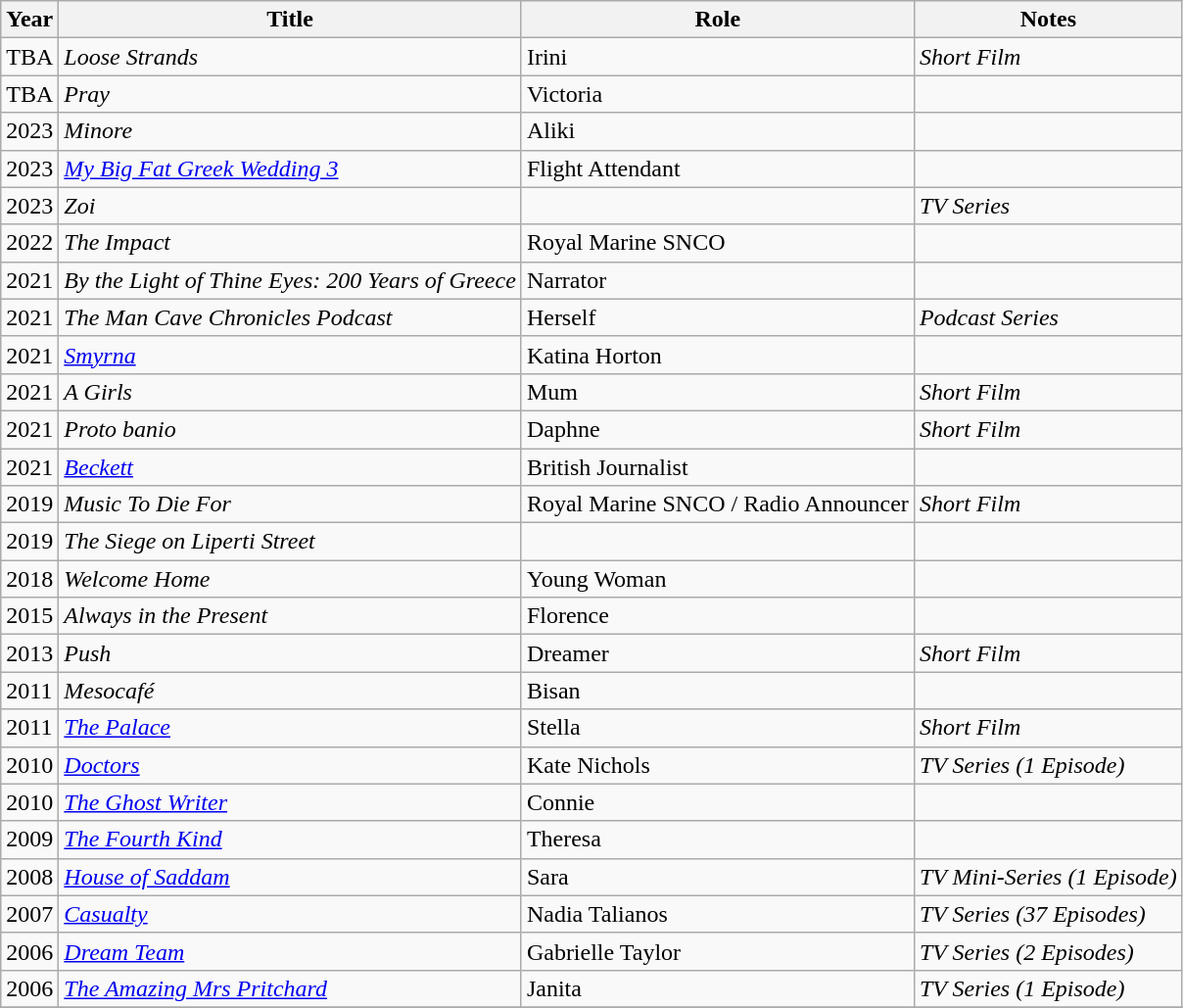<table class="wikitable sortable">
<tr>
<th>Year</th>
<th>Title</th>
<th>Role</th>
<th>Notes</th>
</tr>
<tr>
<td>TBA</td>
<td><em>Loose Strands</em></td>
<td>Irini</td>
<td><em>Short Film</em></td>
</tr>
<tr>
<td>TBA</td>
<td><em>Pray</em></td>
<td>Victoria</td>
<td></td>
</tr>
<tr>
<td>2023</td>
<td><em>Minore</em></td>
<td>Aliki</td>
<td></td>
</tr>
<tr>
<td>2023</td>
<td><em><a href='#'>My Big Fat Greek Wedding 3</a></em></td>
<td>Flight Attendant</td>
<td></td>
</tr>
<tr>
<td>2023</td>
<td><em>Zoi</em></td>
<td></td>
<td><em>TV Series</em></td>
</tr>
<tr>
<td>2022</td>
<td><em>The Impact</em></td>
<td>Royal Marine SNCO</td>
<td></td>
</tr>
<tr>
<td>2021</td>
<td><em>By the Light of Thine Eyes: 200 Years of Greece</em></td>
<td>Narrator</td>
<td></td>
</tr>
<tr>
<td>2021</td>
<td><em>The Man Cave Chronicles Podcast</em></td>
<td>Herself</td>
<td><em>Podcast Series</em></td>
</tr>
<tr>
<td>2021</td>
<td><em><a href='#'>Smyrna</a></em></td>
<td>Katina Horton</td>
<td></td>
</tr>
<tr>
<td>2021</td>
<td><em>A Girls</em></td>
<td>Mum</td>
<td><em>Short Film</em></td>
</tr>
<tr>
<td>2021</td>
<td><em>Proto banio</em></td>
<td>Daphne</td>
<td><em>Short Film</em></td>
</tr>
<tr>
<td>2021</td>
<td><em><a href='#'>Beckett</a></em></td>
<td>British Journalist</td>
<td></td>
</tr>
<tr>
<td>2019</td>
<td><em>Music To Die For</em></td>
<td>Royal Marine SNCO / Radio Announcer</td>
<td><em>Short Film</em></td>
</tr>
<tr>
<td>2019</td>
<td><em>The Siege on Liperti Street</em></td>
<td></td>
<td></td>
</tr>
<tr>
<td>2018</td>
<td><em>Welcome Home</em></td>
<td>Young Woman</td>
<td></td>
</tr>
<tr>
<td>2015</td>
<td><em>Always in the Present</em></td>
<td>Florence</td>
<td></td>
</tr>
<tr>
<td>2013</td>
<td><em>Push</em></td>
<td>Dreamer</td>
<td><em>Short Film</em></td>
</tr>
<tr>
<td>2011</td>
<td><em>Mesocafé</em></td>
<td>Bisan</td>
<td></td>
</tr>
<tr>
<td>2011</td>
<td><em><a href='#'>The Palace</a></em></td>
<td>Stella</td>
<td><em>Short Film</em></td>
</tr>
<tr>
<td>2010</td>
<td><em><a href='#'>Doctors</a></em></td>
<td>Kate Nichols</td>
<td><em>TV Series (1 Episode)</em></td>
</tr>
<tr>
<td>2010</td>
<td><em><a href='#'>The Ghost Writer</a></em></td>
<td>Connie</td>
<td></td>
</tr>
<tr>
<td>2009</td>
<td><em><a href='#'>The Fourth Kind</a></em></td>
<td>Theresa</td>
<td></td>
</tr>
<tr>
<td>2008</td>
<td><em><a href='#'>House of Saddam</a></em></td>
<td>Sara</td>
<td><em>TV Mini-Series (1 Episode)</em></td>
</tr>
<tr>
<td>2007</td>
<td><em><a href='#'>Casualty</a></em></td>
<td>Nadia Talianos</td>
<td><em>TV Series (37 Episodes)</em></td>
</tr>
<tr>
<td>2006</td>
<td><em><a href='#'>Dream Team</a></em></td>
<td>Gabrielle Taylor</td>
<td><em>TV Series (2 Episodes)</em></td>
</tr>
<tr>
<td>2006</td>
<td><em><a href='#'>The Amazing Mrs Pritchard</a></em></td>
<td>Janita</td>
<td><em>TV Series (1 Episode)</em></td>
</tr>
<tr>
</tr>
</table>
